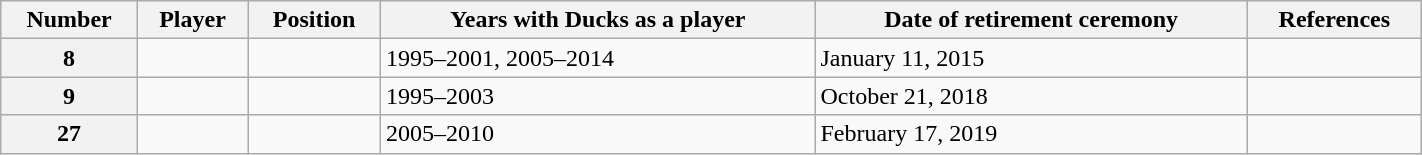<table class="wikitable sortable" width="75%">
<tr>
<th scope="col">Number</th>
<th scope="col">Player</th>
<th scope="col">Position</th>
<th scope="col">Years with Ducks as a player</th>
<th scope="col">Date of retirement ceremony</th>
<th scope="col" class="unsortable">References</th>
</tr>
<tr>
<th scope="row">8</th>
<td></td>
<td></td>
<td>1995–2001, 2005–2014</td>
<td>January 11, 2015</td>
<td></td>
</tr>
<tr>
<th scope="row">9</th>
<td></td>
<td></td>
<td>1995–2003</td>
<td>October 21, 2018</td>
<td></td>
</tr>
<tr>
<th scope="row">27</th>
<td></td>
<td></td>
<td>2005–2010</td>
<td>February 17, 2019</td>
<td></td>
</tr>
</table>
